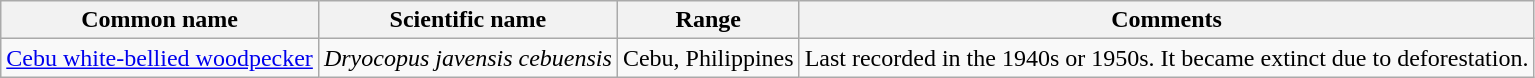<table class="wikitable sortable">
<tr>
<th>Common name</th>
<th>Scientific name</th>
<th>Range</th>
<th class="unsortable">Comments</th>
</tr>
<tr>
<td><a href='#'>Cebu white-bellied woodpecker</a></td>
<td><em>Dryocopus javensis cebuensis</em></td>
<td>Cebu, Philippines</td>
<td>Last recorded in the 1940s or 1950s. It became extinct due to deforestation.</td>
</tr>
</table>
